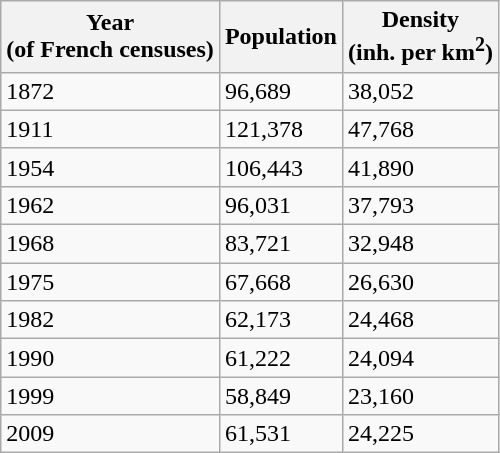<table class="wikitable">
<tr>
<th>Year<br>(of French censuses)</th>
<th>Population</th>
<th>Density<br>(inh. per km<sup>2</sup>)</th>
</tr>
<tr>
<td>1872</td>
<td>96,689</td>
<td>38,052</td>
</tr>
<tr>
<td>1911 </td>
<td>121,378</td>
<td>47,768</td>
</tr>
<tr>
<td>1954</td>
<td>106,443</td>
<td>41,890</td>
</tr>
<tr>
<td>1962</td>
<td>96,031</td>
<td>37,793</td>
</tr>
<tr>
<td>1968</td>
<td>83,721</td>
<td>32,948</td>
</tr>
<tr>
<td>1975</td>
<td>67,668</td>
<td>26,630</td>
</tr>
<tr>
<td>1982</td>
<td>62,173</td>
<td>24,468</td>
</tr>
<tr>
<td>1990</td>
<td>61,222</td>
<td>24,094</td>
</tr>
<tr>
<td>1999</td>
<td>58,849</td>
<td>23,160</td>
</tr>
<tr>
<td>2009</td>
<td>61,531</td>
<td>24,225</td>
</tr>
</table>
